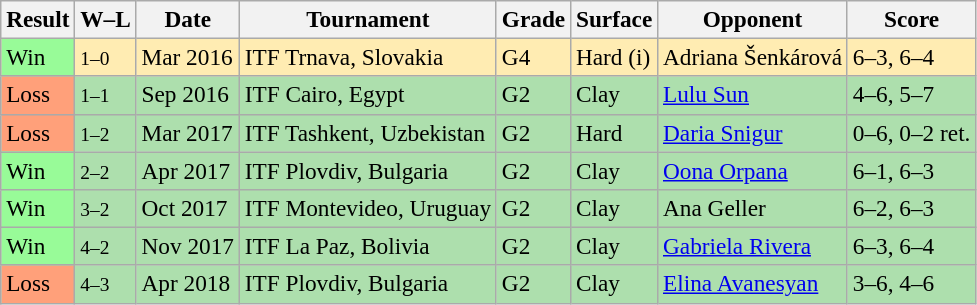<table class="sortable wikitable" style=font-size:97%>
<tr>
<th>Result</th>
<th class="unsortable">W–L</th>
<th>Date</th>
<th>Tournament</th>
<th>Grade</th>
<th>Surface</th>
<th>Opponent</th>
<th class="unsortable">Score</th>
</tr>
<tr style="background:#ffecb2;">
<td style="background:#98fb98;">Win</td>
<td><small>1–0</small></td>
<td>Mar 2016</td>
<td>ITF Trnava, Slovakia</td>
<td>G4</td>
<td>Hard (i)</td>
<td> Adriana Šenkárová</td>
<td>6–3, 6–4</td>
</tr>
<tr style="background:#addfad;">
<td style="background:#ffa07a;">Loss</td>
<td><small>1–1</small></td>
<td>Sep 2016</td>
<td>ITF Cairo, Egypt</td>
<td>G2</td>
<td>Clay</td>
<td> <a href='#'>Lulu Sun</a></td>
<td>4–6, 5–7</td>
</tr>
<tr style="background:#addfad;">
<td style="background:#ffa07a;">Loss</td>
<td><small>1–2</small></td>
<td>Mar 2017</td>
<td>ITF Tashkent, Uzbekistan</td>
<td>G2</td>
<td>Hard</td>
<td> <a href='#'>Daria Snigur</a></td>
<td>0–6, 0–2 ret.</td>
</tr>
<tr style="background:#addfad;">
<td style="background:#98fb98;">Win</td>
<td><small>2–2</small></td>
<td>Apr 2017</td>
<td>ITF Plovdiv, Bulgaria</td>
<td>G2</td>
<td>Clay</td>
<td> <a href='#'>Oona Orpana</a></td>
<td>6–1, 6–3</td>
</tr>
<tr style="background:#addfad;">
<td style="background:#98fb98;">Win</td>
<td><small>3–2</small></td>
<td>Oct 2017</td>
<td>ITF Montevideo, Uruguay</td>
<td>G2</td>
<td>Clay</td>
<td> Ana Geller</td>
<td>6–2, 6–3</td>
</tr>
<tr style="background:#addfad;">
<td style="background:#98fb98;">Win</td>
<td><small>4–2</small></td>
<td>Nov 2017</td>
<td>ITF La Paz, Bolivia</td>
<td>G2</td>
<td>Clay</td>
<td> <a href='#'>Gabriela Rivera</a></td>
<td>6–3, 6–4</td>
</tr>
<tr style="background:#addfad;">
<td style="background:#ffa07a;">Loss</td>
<td><small>4–3</small></td>
<td>Apr 2018</td>
<td>ITF Plovdiv, Bulgaria</td>
<td>G2</td>
<td>Clay</td>
<td> <a href='#'>Elina Avanesyan</a></td>
<td>3–6, 4–6</td>
</tr>
</table>
